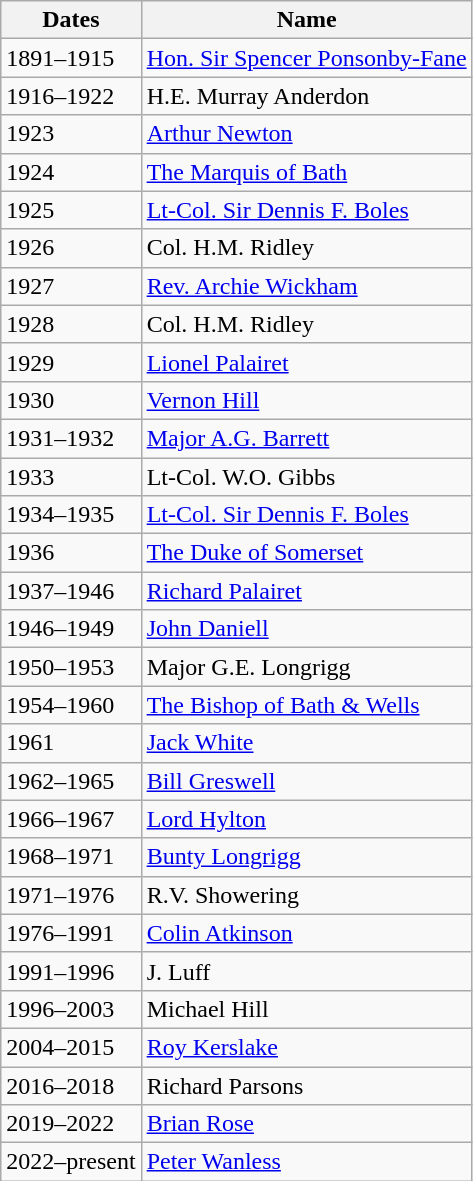<table class="wikitable">
<tr>
<th>Dates</th>
<th>Name</th>
</tr>
<tr>
<td>1891–1915</td>
<td><a href='#'>Hon. Sir Spencer Ponsonby-Fane</a></td>
</tr>
<tr>
<td>1916–1922</td>
<td>H.E. Murray Anderdon</td>
</tr>
<tr>
<td>1923</td>
<td><a href='#'>Arthur Newton</a></td>
</tr>
<tr>
<td>1924</td>
<td><a href='#'>The Marquis of Bath</a></td>
</tr>
<tr>
<td>1925</td>
<td><a href='#'>Lt-Col. Sir Dennis F. Boles</a></td>
</tr>
<tr>
<td>1926</td>
<td>Col. H.M. Ridley</td>
</tr>
<tr>
<td>1927</td>
<td><a href='#'>Rev. Archie Wickham</a></td>
</tr>
<tr>
<td>1928</td>
<td>Col. H.M. Ridley</td>
</tr>
<tr>
<td>1929</td>
<td><a href='#'>Lionel Palairet</a></td>
</tr>
<tr>
<td>1930</td>
<td><a href='#'>Vernon Hill</a></td>
</tr>
<tr>
<td>1931–1932</td>
<td><a href='#'>Major A.G. Barrett</a></td>
</tr>
<tr>
<td>1933</td>
<td>Lt-Col. W.O. Gibbs</td>
</tr>
<tr>
<td>1934–1935</td>
<td><a href='#'>Lt-Col. Sir Dennis F. Boles</a></td>
</tr>
<tr>
<td>1936</td>
<td><a href='#'>The Duke of Somerset</a></td>
</tr>
<tr>
<td>1937–1946</td>
<td><a href='#'>Richard Palairet</a></td>
</tr>
<tr>
<td>1946–1949</td>
<td><a href='#'>John Daniell</a></td>
</tr>
<tr>
<td>1950–1953</td>
<td>Major G.E. Longrigg</td>
</tr>
<tr>
<td>1954–1960</td>
<td><a href='#'>The Bishop of Bath & Wells</a></td>
</tr>
<tr>
<td>1961</td>
<td><a href='#'>Jack White</a></td>
</tr>
<tr>
<td>1962–1965</td>
<td><a href='#'>Bill Greswell</a></td>
</tr>
<tr>
<td>1966–1967</td>
<td><a href='#'>Lord Hylton</a></td>
</tr>
<tr>
<td>1968–1971</td>
<td><a href='#'>Bunty Longrigg</a></td>
</tr>
<tr>
<td>1971–1976</td>
<td>R.V. Showering</td>
</tr>
<tr>
<td>1976–1991</td>
<td><a href='#'>Colin Atkinson</a></td>
</tr>
<tr>
<td>1991–1996</td>
<td>J. Luff</td>
</tr>
<tr>
<td>1996–2003</td>
<td>Michael Hill</td>
</tr>
<tr>
<td>2004–2015</td>
<td><a href='#'>Roy Kerslake</a></td>
</tr>
<tr>
<td>2016–2018</td>
<td>Richard Parsons</td>
</tr>
<tr>
<td>2019–2022</td>
<td><a href='#'>Brian Rose</a></td>
</tr>
<tr>
<td>2022–present</td>
<td><a href='#'>Peter Wanless</a></td>
</tr>
</table>
